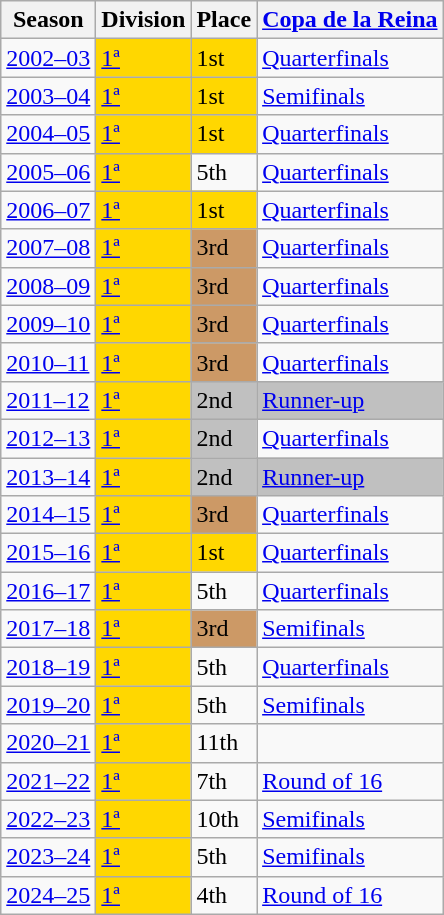<table class="wikitable">
<tr>
<th>Season</th>
<th>Division</th>
<th>Place</th>
<th><a href='#'>Copa de la Reina</a></th>
</tr>
<tr>
<td><a href='#'>2002–03</a></td>
<td bgcolor=gold><a href='#'>1ª</a></td>
<td bgcolor=gold>1st</td>
<td><a href='#'>Quarterfinals</a></td>
</tr>
<tr>
<td><a href='#'>2003–04</a></td>
<td bgcolor=gold><a href='#'>1ª</a></td>
<td bgcolor=gold>1st</td>
<td><a href='#'>Semifinals</a></td>
</tr>
<tr>
<td><a href='#'>2004–05</a></td>
<td bgcolor=gold><a href='#'>1ª</a></td>
<td bgcolor=gold>1st</td>
<td><a href='#'>Quarterfinals</a></td>
</tr>
<tr>
<td><a href='#'>2005–06</a></td>
<td bgcolor=gold><a href='#'>1ª</a></td>
<td>5th</td>
<td><a href='#'>Quarterfinals</a></td>
</tr>
<tr>
<td><a href='#'>2006–07</a></td>
<td bgcolor=gold><a href='#'>1ª</a></td>
<td bgcolor=gold>1st</td>
<td><a href='#'>Quarterfinals</a></td>
</tr>
<tr>
<td><a href='#'>2007–08</a></td>
<td bgcolor=gold><a href='#'>1ª</a></td>
<td bgcolor=#CC9966>3rd</td>
<td><a href='#'>Quarterfinals</a></td>
</tr>
<tr>
<td><a href='#'>2008–09</a></td>
<td bgcolor=gold><a href='#'>1ª</a></td>
<td bgcolor=#CC9966>3rd</td>
<td><a href='#'>Quarterfinals</a></td>
</tr>
<tr>
<td><a href='#'>2009–10</a></td>
<td bgcolor=gold><a href='#'>1ª</a></td>
<td bgcolor=#CC9966>3rd</td>
<td><a href='#'>Quarterfinals</a></td>
</tr>
<tr>
<td><a href='#'>2010–11</a></td>
<td bgcolor=gold><a href='#'>1ª</a></td>
<td bgcolor=#CC9966>3rd</td>
<td><a href='#'>Quarterfinals</a></td>
</tr>
<tr>
<td><a href='#'>2011–12</a></td>
<td bgcolor=gold><a href='#'>1ª</a></td>
<td bgcolor=silver>2nd</td>
<td bgcolor=silver><a href='#'>Runner-up</a></td>
</tr>
<tr>
<td><a href='#'>2012–13</a></td>
<td bgcolor=gold><a href='#'>1ª</a></td>
<td bgcolor=silver>2nd</td>
<td><a href='#'>Quarterfinals</a></td>
</tr>
<tr>
<td><a href='#'>2013–14</a></td>
<td bgcolor=gold><a href='#'>1ª</a></td>
<td bgcolor=silver>2nd</td>
<td bgcolor=silver><a href='#'>Runner-up</a></td>
</tr>
<tr>
<td><a href='#'>2014–15</a></td>
<td bgcolor=gold><a href='#'>1ª</a></td>
<td bgcolor=#CC9966>3rd</td>
<td><a href='#'>Quarterfinals</a></td>
</tr>
<tr>
<td><a href='#'>2015–16</a></td>
<td bgcolor=gold><a href='#'>1ª</a></td>
<td bgcolor=gold>1st</td>
<td><a href='#'>Quarterfinals</a></td>
</tr>
<tr>
<td><a href='#'>2016–17</a></td>
<td bgcolor=gold><a href='#'>1ª</a></td>
<td>5th</td>
<td><a href='#'>Quarterfinals</a></td>
</tr>
<tr>
<td><a href='#'>2017–18</a></td>
<td bgcolor=gold><a href='#'>1ª</a></td>
<td bgcolor=#CC9966>3rd</td>
<td><a href='#'>Semifinals</a></td>
</tr>
<tr>
<td><a href='#'>2018–19</a></td>
<td bgcolor=gold><a href='#'>1ª</a></td>
<td>5th</td>
<td><a href='#'>Quarterfinals</a></td>
</tr>
<tr>
<td><a href='#'>2019–20</a></td>
<td bgcolor=gold><a href='#'>1ª</a></td>
<td>5th</td>
<td><a href='#'>Semifinals</a></td>
</tr>
<tr>
<td><a href='#'>2020–21</a></td>
<td bgcolor=gold><a href='#'>1ª</a></td>
<td>11th</td>
<td></td>
</tr>
<tr>
<td><a href='#'>2021–22</a></td>
<td bgcolor=gold><a href='#'>1ª</a></td>
<td>7th</td>
<td><a href='#'>Round of 16</a></td>
</tr>
<tr>
<td><a href='#'>2022–23</a></td>
<td bgcolor=gold><a href='#'>1ª</a></td>
<td>10th</td>
<td><a href='#'>Semifinals</a></td>
</tr>
<tr>
<td><a href='#'>2023–24</a></td>
<td bgcolor=gold><a href='#'>1ª</a></td>
<td>5th</td>
<td><a href='#'>Semifinals</a></td>
</tr>
<tr>
<td><a href='#'>2024–25</a></td>
<td bgcolor=gold><a href='#'>1ª</a></td>
<td>4th</td>
<td><a href='#'>Round of 16</a></td>
</tr>
</table>
